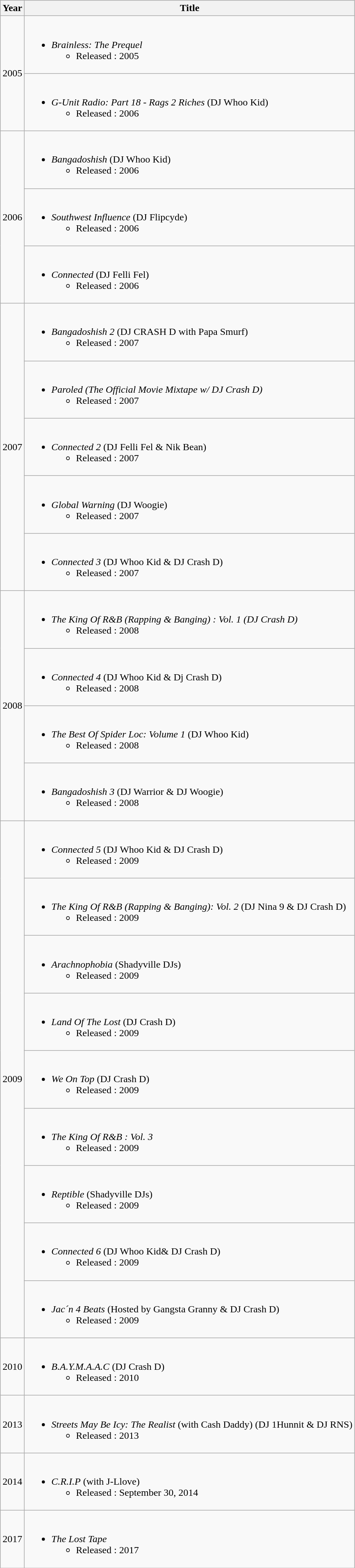<table class="wikitable">
<tr>
<th>Year</th>
<th>Title</th>
</tr>
<tr>
<td rowspan="2">2005</td>
<td><br><ul><li><em>Brainless: The Prequel</em><ul><li>Released : 2005</li></ul></li></ul></td>
</tr>
<tr>
<td><br><ul><li><em>G-Unit Radio: Part 18 - Rags 2 Riches</em> (DJ Whoo Kid)<ul><li>Released : 2006</li></ul></li></ul></td>
</tr>
<tr>
<td rowspan="3">2006</td>
<td><br><ul><li><em>Bangadoshish</em> (DJ Whoo Kid)<ul><li>Released : 2006</li></ul></li></ul></td>
</tr>
<tr>
<td><br><ul><li><em>Southwest Influence</em> (DJ Flipcyde)<ul><li>Released : 2006</li></ul></li></ul></td>
</tr>
<tr>
<td><br><ul><li><em>Connected</em> (DJ Felli Fel)<ul><li>Released : 2006</li></ul></li></ul></td>
</tr>
<tr>
<td rowspan="5">2007</td>
<td><br><ul><li><em>Bangadoshish 2</em> (DJ CRASH D with Papa Smurf)<ul><li>Released : 2007</li></ul></li></ul></td>
</tr>
<tr>
<td><br><ul><li><em>Paroled (The Official Movie Mixtape w/ DJ Crash D)</em><ul><li>Released : 2007</li></ul></li></ul></td>
</tr>
<tr>
<td><br><ul><li><em>Connected 2</em> (DJ Felli Fel & Nik Bean)<ul><li>Released : 2007</li></ul></li></ul></td>
</tr>
<tr>
<td><br><ul><li><em>Global Warning</em> (DJ Woogie)<ul><li>Released : 2007</li></ul></li></ul></td>
</tr>
<tr>
<td><br><ul><li><em>Connected 3</em> (DJ Whoo Kid & DJ Crash D)<ul><li>Released : 2007</li></ul></li></ul></td>
</tr>
<tr>
<td rowspan="4">2008</td>
<td><br><ul><li><em>The King Of R&B (Rapping & Banging) : Vol. 1 (DJ Crash D)</em><ul><li>Released : 2008</li></ul></li></ul></td>
</tr>
<tr>
<td><br><ul><li><em>Connected 4</em> (DJ Whoo Kid & Dj Crash D)<ul><li>Released : 2008</li></ul></li></ul></td>
</tr>
<tr>
<td><br><ul><li><em>The Best Of Spider Loc: Volume 1</em> (DJ Whoo Kid)<ul><li>Released : 2008</li></ul></li></ul></td>
</tr>
<tr>
<td><br><ul><li><em>Bangadoshish 3</em> (DJ Warrior & DJ Woogie)<ul><li>Released : 2008</li></ul></li></ul></td>
</tr>
<tr>
<td rowspan="9">2009</td>
<td><br><ul><li><em>Connected 5</em> (DJ Whoo Kid & DJ Crash D)<ul><li>Released : 2009</li></ul></li></ul></td>
</tr>
<tr>
<td><br><ul><li><em>The King Of R&B (Rapping & Banging): Vol. 2</em> (DJ Nina 9 & DJ Crash D)<ul><li>Released : 2009</li></ul></li></ul></td>
</tr>
<tr>
<td><br><ul><li><em>Arachnophobia</em> (Shadyville DJs)<ul><li>Released : 2009</li></ul></li></ul></td>
</tr>
<tr>
<td><br><ul><li><em>Land Of The Lost</em> (DJ Crash D)<ul><li>Released : 2009</li></ul></li></ul></td>
</tr>
<tr>
<td><br><ul><li><em>We On Top</em> (DJ Crash D)<ul><li>Released : 2009</li></ul></li></ul></td>
</tr>
<tr>
<td><br><ul><li><em>The King Of R&B : Vol. 3</em><ul><li>Released : 2009</li></ul></li></ul></td>
</tr>
<tr>
<td><br><ul><li><em>Reptible</em> (Shadyville DJs)<ul><li>Released : 2009</li></ul></li></ul></td>
</tr>
<tr>
<td><br><ul><li><em>Connected 6</em> (DJ Whoo Kid& DJ Crash D)<ul><li>Released : 2009</li></ul></li></ul></td>
</tr>
<tr>
<td><br><ul><li><em>Jac´n 4 Beats</em> (Hosted by Gangsta Granny & DJ Crash D)<ul><li>Released : 2009</li></ul></li></ul></td>
</tr>
<tr>
<td rowspan="1">2010</td>
<td><br><ul><li><em>B.A.Y.M.A.A.C</em> (DJ Crash D)<ul><li>Released : 2010</li></ul></li></ul></td>
</tr>
<tr>
<td rowspan="1">2013</td>
<td><br><ul><li><em>Streets May Be Icy: The Realist</em> (with Cash Daddy) (DJ 1Hunnit & DJ RNS)<ul><li>Released : 2013</li></ul></li></ul></td>
</tr>
<tr>
<td rowspan="1">2014</td>
<td><br><ul><li><em>C.R.I.P</em> (with J-Llove)<ul><li>Released : September 30, 2014</li></ul></li></ul></td>
</tr>
<tr>
<td rowspan="1">2017</td>
<td><br><ul><li><em>The Lost Tape</em><ul><li>Released : 2017</li></ul></li></ul></td>
</tr>
</table>
